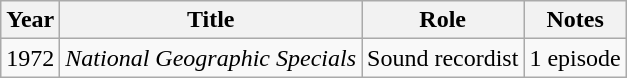<table class="wikitable">
<tr>
<th>Year</th>
<th>Title</th>
<th>Role</th>
<th>Notes</th>
</tr>
<tr>
<td>1972</td>
<td><em>National Geographic Specials</em></td>
<td>Sound recordist</td>
<td>1 episode</td>
</tr>
</table>
